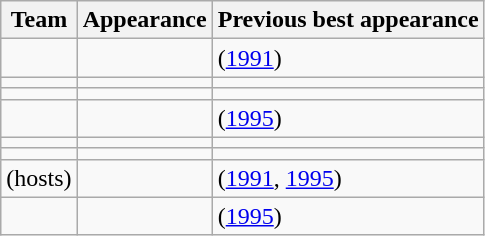<table class="wikitable sortable" style="text-align: left;">
<tr>
<th>Team</th>
<th>Appearance</th>
<th>Previous best appearance</th>
</tr>
<tr>
<td></td>
<td></td>
<td> (<a href='#'>1991</a>)</td>
</tr>
<tr>
<td></td>
<td></td>
<td></td>
</tr>
<tr>
<td></td>
<td></td>
<td></td>
</tr>
<tr>
<td></td>
<td></td>
<td> (<a href='#'>1995</a>)</td>
</tr>
<tr>
<td></td>
<td></td>
<td></td>
</tr>
<tr>
<td></td>
<td></td>
<td></td>
</tr>
<tr>
<td> (hosts)</td>
<td></td>
<td> (<a href='#'>1991</a>, <a href='#'>1995</a>)</td>
</tr>
<tr>
<td></td>
<td></td>
<td> (<a href='#'>1995</a>)</td>
</tr>
</table>
